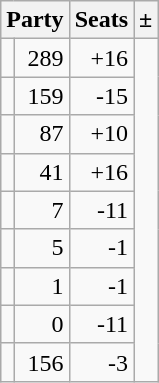<table class=wikitable>
<tr>
<th colspan=2 align=center>Party</th>
<th valign=top>Seats</th>
<th valign=top>±</th>
</tr>
<tr>
<td></td>
<td align=right>289</td>
<td align=right>+16</td>
</tr>
<tr>
<td></td>
<td align=right>159</td>
<td align=right>-15</td>
</tr>
<tr>
<td></td>
<td align=right>87</td>
<td align=right>+10</td>
</tr>
<tr>
<td></td>
<td align=right>41</td>
<td align=right>+16</td>
</tr>
<tr>
<td></td>
<td align=right>7</td>
<td align=right>-11</td>
</tr>
<tr>
<td></td>
<td align=right>5</td>
<td align=right>-1</td>
</tr>
<tr>
<td></td>
<td align=right>1</td>
<td align=right>-1</td>
</tr>
<tr>
<td></td>
<td align=right>0</td>
<td align=right>-11</td>
</tr>
<tr>
<td></td>
<td align=right>156</td>
<td align=right>-3</td>
</tr>
</table>
